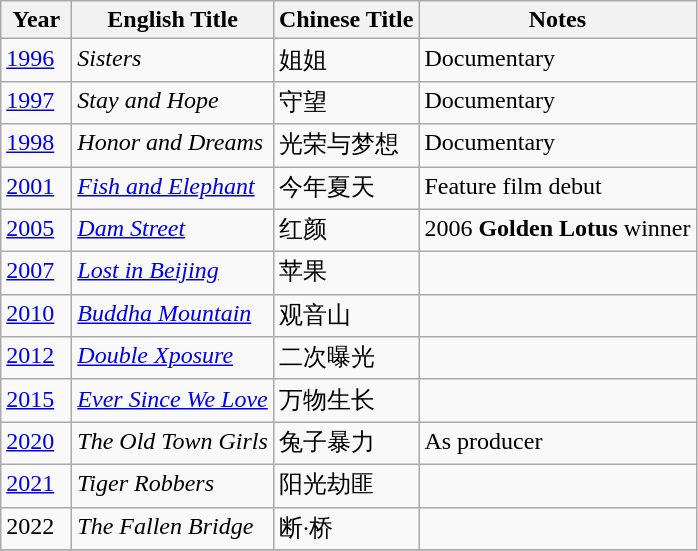<table class="wikitable">
<tr>
<th align="left" valign="top" width="40">Year</th>
<th align="left" valign="top">English Title</th>
<th align="left" valign="top">Chinese Title</th>
<th align="left" valign="top">Notes</th>
</tr>
<tr>
<td align="left" valign="top"><a href='#'>1996</a></td>
<td align="left" valign="top"><em>Sisters</em></td>
<td align="left" valign="top">姐姐</td>
<td align="left" valign="top">Documentary</td>
</tr>
<tr>
<td align="left" valign="top"><a href='#'>1997</a></td>
<td align="left" valign="top"><em>Stay and Hope</em></td>
<td align="left" valign="top">守望</td>
<td align="left" valign="top">Documentary</td>
</tr>
<tr>
<td align="left" valign="top"><a href='#'>1998</a></td>
<td align="left" valign="top"><em>Honor and Dreams</em></td>
<td align="left" valign="top">光荣与梦想</td>
<td align="left" valign="top">Documentary</td>
</tr>
<tr>
<td align="left" valign="top"><a href='#'>2001</a></td>
<td align="left" valign="top"><em><a href='#'>Fish and Elephant</a></em></td>
<td align="left" valign="top">今年夏天</td>
<td align="left" valign="top">Feature film debut</td>
</tr>
<tr>
<td align="left" valign="top"><a href='#'>2005</a></td>
<td align="left" valign="top"><em><a href='#'>Dam Street</a></em></td>
<td align="left" valign="top">红颜</td>
<td align="left" valign="top">2006 <strong>Golden Lotus</strong> winner</td>
</tr>
<tr>
<td align="left" valign="top"><a href='#'>2007</a></td>
<td align="left" valign="top"><em><a href='#'>Lost in Beijing</a></em></td>
<td align="left" valign="top">苹果</td>
<td align="left" valign="top"></td>
</tr>
<tr>
<td align="left" valign="top"><a href='#'>2010</a></td>
<td align="left" valign="top"><em><a href='#'>Buddha Mountain</a></em></td>
<td align="left" valign="top">观音山</td>
<td align="left" valign="top"></td>
</tr>
<tr>
<td align="left" valign="top"><a href='#'>2012</a></td>
<td align="left" valign="top"><em><a href='#'>Double Xposure</a></em></td>
<td align="left" valign="top">二次曝光</td>
<td align="left" valign="top"></td>
</tr>
<tr>
<td align="left" valign="top"><a href='#'>2015</a></td>
<td align="left" valign="top"><em><a href='#'>Ever Since We Love</a></em></td>
<td align="left" valign="top">万物生长</td>
<td align="left" valign="top"></td>
</tr>
<tr>
<td align="left" valign="top"><a href='#'>2020</a></td>
<td align="left" valign="top"><em>The Old Town Girls</em></td>
<td align="left" valign="top">兔子暴力</td>
<td align="left" valign="top">As producer</td>
</tr>
<tr>
<td align="left" valign="top"><a href='#'>2021</a></td>
<td align="left" valign="top"><em>Tiger Robbers</em></td>
<td align="left" valign="top">阳光劫匪</td>
<td align="left" valign="top"></td>
</tr>
<tr>
<td align="left" valign="top">2022</td>
<td align="left" valign="top"><em>The Fallen Bridge</em></td>
<td align="left" valign="top">断·桥</td>
<td align="left" valign="top"></td>
</tr>
<tr>
</tr>
</table>
